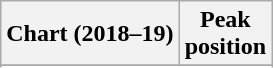<table class="wikitable sortable plainrowheaders" style="text-align:center;">
<tr>
<th>Chart (2018–19)</th>
<th>Peak<br>position</th>
</tr>
<tr>
</tr>
<tr>
</tr>
</table>
